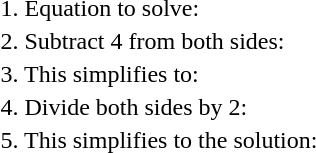<table>
<tr>
<td>1. Equation to solve:</td>
<td></td>
</tr>
<tr>
<td>2. Subtract 4 from both sides:</td>
<td></td>
</tr>
<tr>
<td>3. This simplifies to:</td>
<td></td>
</tr>
<tr>
<td>4. Divide both sides by 2:</td>
<td></td>
</tr>
<tr>
<td>5. This simplifies to the solution:</td>
<td></td>
</tr>
</table>
